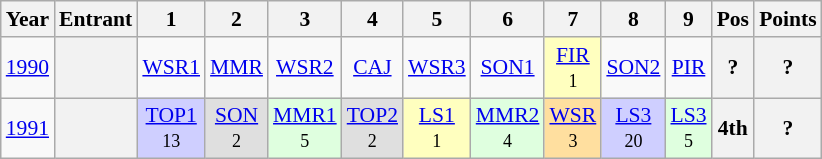<table class="wikitable" style="text-align:center; font-size:90%">
<tr>
<th>Year</th>
<th>Entrant</th>
<th>1</th>
<th>2</th>
<th>3</th>
<th>4</th>
<th>5</th>
<th>6</th>
<th>7</th>
<th>8</th>
<th>9</th>
<th>Pos</th>
<th>Points</th>
</tr>
<tr>
<td><a href='#'>1990</a></td>
<th></th>
<td><a href='#'>WSR1</a></td>
<td><a href='#'>MMR</a></td>
<td><a href='#'>WSR2</a></td>
<td><a href='#'>CAJ</a></td>
<td><a href='#'>WSR3</a></td>
<td><a href='#'>SON1</a></td>
<td style="background-color:#FFFFBF"><a href='#'>FIR</a><br><small>1</small></td>
<td><a href='#'>SON2</a></td>
<td><a href='#'>PIR</a></td>
<th>?</th>
<th>?</th>
</tr>
<tr>
<td><a href='#'>1991</a></td>
<th></th>
<td style="background-color:#CFCFFF"><a href='#'>TOP1</a><br><small>13</small></td>
<td style="background-color:#DFDFDF"><a href='#'>SON</a><br><small>2</small></td>
<td style="background-color:#DFFFDF"><a href='#'>MMR1</a><br><small>5</small></td>
<td style="background-color:#DFDFDF"><a href='#'>TOP2</a><br><small>2</small></td>
<td style="background-color:#FFFFBF"><a href='#'>LS1</a><br><small>1</small></td>
<td style="background-color:#DFFFDF"><a href='#'>MMR2</a><br><small>4</small></td>
<td style="background-color:#FFDF9F"><a href='#'>WSR</a><br><small>3</small></td>
<td style="background-color:#CFCFFF"><a href='#'>LS3</a><br><small>20</small></td>
<td style="background-color:#DFFFDF"><a href='#'>LS3</a><br><small>5</small></td>
<th>4th</th>
<th>?</th>
</tr>
</table>
